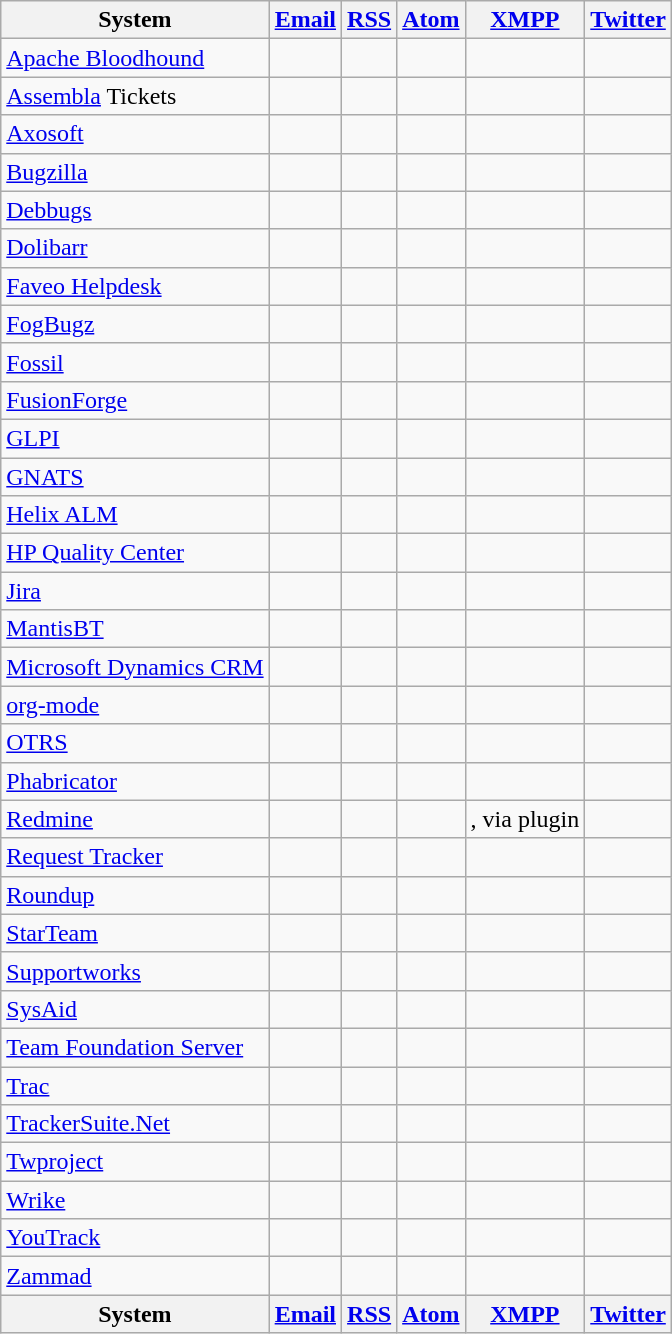<table class="sortable sort-under wikitable" style="width: auto">
<tr>
<th>System</th>
<th><a href='#'>Email</a></th>
<th><a href='#'>RSS</a></th>
<th><a href='#'>Atom</a></th>
<th><a href='#'>XMPP</a></th>
<th><a href='#'>Twitter</a></th>
</tr>
<tr>
<td><a href='#'>Apache Bloodhound</a></td>
<td></td>
<td></td>
<td></td>
<td></td>
<td></td>
</tr>
<tr>
<td><a href='#'>Assembla</a> Tickets</td>
<td></td>
<td></td>
<td></td>
<td></td>
<td></td>
</tr>
<tr>
<td><a href='#'>Axosoft</a></td>
<td></td>
<td></td>
<td></td>
<td></td>
<td></td>
</tr>
<tr>
<td><a href='#'>Bugzilla</a></td>
<td></td>
<td></td>
<td></td>
<td></td>
<td></td>
</tr>
<tr>
<td><a href='#'>Debbugs</a></td>
<td></td>
<td></td>
<td></td>
<td></td>
<td></td>
</tr>
<tr>
<td><a href='#'>Dolibarr</a></td>
<td></td>
<td></td>
<td></td>
<td></td>
<td></td>
</tr>
<tr>
<td><a href='#'>Faveo Helpdesk</a></td>
<td></td>
<td></td>
<td></td>
<td></td>
<td></td>
</tr>
<tr>
<td><a href='#'>FogBugz</a></td>
<td></td>
<td></td>
<td></td>
<td></td>
<td></td>
</tr>
<tr>
<td><a href='#'>Fossil</a></td>
<td></td>
<td></td>
<td></td>
<td></td>
<td></td>
</tr>
<tr>
<td><a href='#'>FusionForge</a></td>
<td></td>
<td></td>
<td></td>
<td></td>
<td></td>
</tr>
<tr>
<td><a href='#'>GLPI</a></td>
<td></td>
<td></td>
<td></td>
<td></td>
<td></td>
</tr>
<tr>
<td><a href='#'>GNATS</a></td>
<td></td>
<td></td>
<td></td>
<td></td>
<td></td>
</tr>
<tr>
<td><a href='#'>Helix ALM</a></td>
<td></td>
<td></td>
<td></td>
<td></td>
<td></td>
</tr>
<tr>
<td><a href='#'>HP Quality Center</a></td>
<td></td>
<td></td>
<td></td>
<td></td>
<td></td>
</tr>
<tr>
<td><a href='#'>Jira</a></td>
<td></td>
<td></td>
<td></td>
<td></td>
<td></td>
</tr>
<tr>
<td><a href='#'>MantisBT</a></td>
<td></td>
<td></td>
<td></td>
<td></td>
<td></td>
</tr>
<tr>
<td><a href='#'>Microsoft Dynamics CRM</a></td>
<td></td>
<td></td>
<td></td>
<td></td>
<td></td>
</tr>
<tr>
<td><a href='#'>org-mode</a></td>
<td></td>
<td></td>
<td></td>
<td></td>
<td></td>
</tr>
<tr>
<td><a href='#'>OTRS</a></td>
<td></td>
<td></td>
<td></td>
<td></td>
<td></td>
</tr>
<tr>
<td><a href='#'>Phabricator</a></td>
<td></td>
<td></td>
<td></td>
<td></td>
<td></td>
</tr>
<tr>
<td><a href='#'>Redmine</a></td>
<td></td>
<td></td>
<td></td>
<td>, via plugin</td>
<td></td>
</tr>
<tr>
<td><a href='#'>Request Tracker</a></td>
<td></td>
<td></td>
<td></td>
<td></td>
<td></td>
</tr>
<tr>
<td><a href='#'>Roundup</a></td>
<td></td>
<td></td>
<td></td>
<td></td>
<td></td>
</tr>
<tr>
<td><a href='#'>StarTeam</a></td>
<td></td>
<td></td>
<td></td>
<td></td>
<td></td>
</tr>
<tr>
<td><a href='#'>Supportworks</a></td>
<td></td>
<td></td>
<td></td>
<td></td>
<td></td>
</tr>
<tr>
<td><a href='#'>SysAid</a></td>
<td></td>
<td></td>
<td></td>
<td></td>
<td></td>
</tr>
<tr>
<td><a href='#'>Team Foundation Server</a></td>
<td></td>
<td></td>
<td></td>
<td></td>
<td></td>
</tr>
<tr>
<td><a href='#'>Trac</a></td>
<td></td>
<td></td>
<td></td>
<td></td>
<td></td>
</tr>
<tr>
<td><a href='#'>TrackerSuite.Net</a></td>
<td></td>
<td></td>
<td></td>
<td></td>
<td></td>
</tr>
<tr>
<td><a href='#'>Twproject</a></td>
<td></td>
<td></td>
<td></td>
<td></td>
<td></td>
</tr>
<tr>
<td><a href='#'>Wrike</a></td>
<td></td>
<td></td>
<td></td>
<td></td>
<td></td>
</tr>
<tr>
<td><a href='#'>YouTrack</a></td>
<td></td>
<td></td>
<td></td>
<td></td>
<td></td>
</tr>
<tr>
<td><a href='#'>Zammad</a></td>
<td></td>
<td></td>
<td></td>
<td></td>
<td></td>
</tr>
<tr class="sortbottom">
<th>System</th>
<th><a href='#'>Email</a></th>
<th><a href='#'>RSS</a></th>
<th><a href='#'>Atom</a></th>
<th><a href='#'>XMPP</a></th>
<th><a href='#'>Twitter</a></th>
</tr>
</table>
